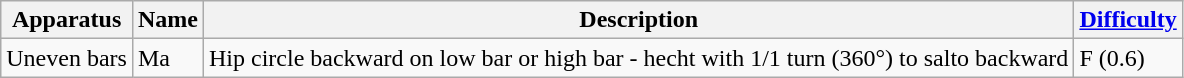<table class="wikitable">
<tr>
<th>Apparatus</th>
<th>Name</th>
<th>Description</th>
<th><a href='#'>Difficulty</a></th>
</tr>
<tr>
<td>Uneven bars</td>
<td>Ma</td>
<td>Hip circle backward on low bar or high bar - hecht with 1/1 turn (360°) to salto backward</td>
<td>F (0.6)</td>
</tr>
</table>
